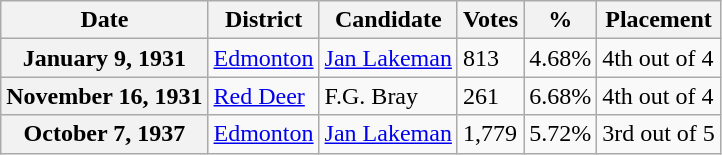<table class="wikitable">
<tr>
<th>Date</th>
<th>District</th>
<th>Candidate</th>
<th>Votes</th>
<th>%</th>
<th>Placement</th>
</tr>
<tr>
<th>January 9, 1931</th>
<td><a href='#'>Edmonton</a></td>
<td><a href='#'>Jan Lakeman</a></td>
<td>813</td>
<td>4.68%</td>
<td>4th out of 4</td>
</tr>
<tr>
<th>November 16, 1931</th>
<td><a href='#'>Red Deer</a></td>
<td>F.G. Bray</td>
<td>261</td>
<td>6.68%</td>
<td>4th out of 4</td>
</tr>
<tr>
<th>October 7, 1937</th>
<td><a href='#'>Edmonton</a></td>
<td><a href='#'>Jan Lakeman</a></td>
<td>1,779</td>
<td>5.72%</td>
<td>3rd out of 5</td>
</tr>
</table>
